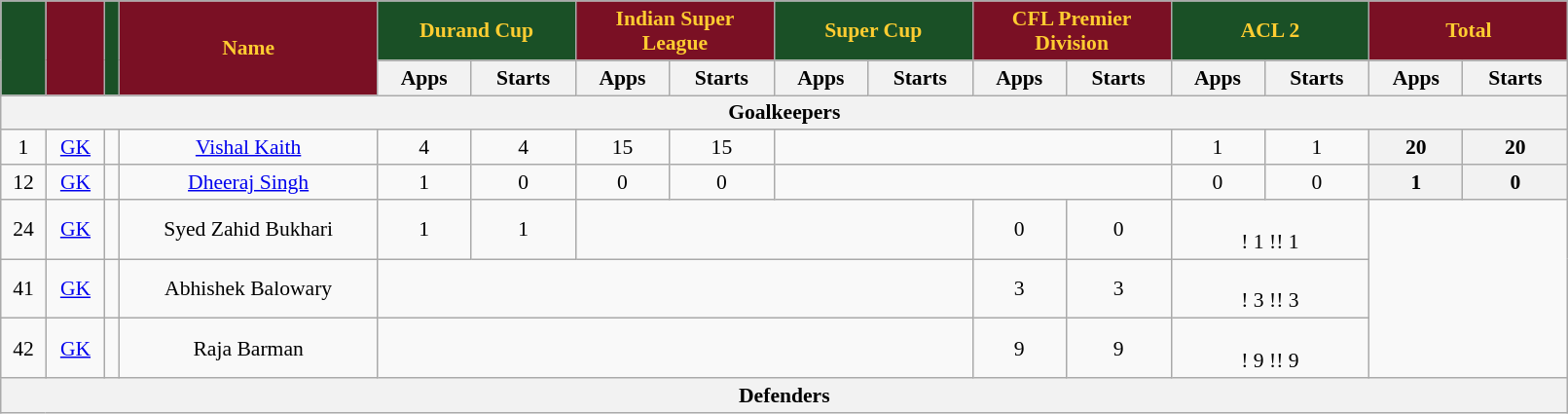<table class="wikitable sortable" style="text-align:center; font-size:90%; width:85%;">
<tr>
<th style="background:#1A5026; color:#ffcd31; text-align:center;" rowspan="2"></th>
<th style="background:#7A1024; color:#ffcd31; text-align:center;" rowspan="2"></th>
<th style="background:#1A5026; color:#ffcd31; text-align:center;" rowspan="2"></th>
<th style="background:#7A1024; color:#ffcd31; text-align:center; width:170px;" rowspan="2">Name</th>
<th style="background:#1A5026; color:#ffcd31; text-align:center; width:86px;" colspan="2">Durand Cup</th>
<th style="background:#7A1024; color:#ffcd31; text-align:center; width:86px;" colspan="2">Indian Super League</th>
<th style="background:#1A5026; color:#ffcd31; text-align:center; width:86px;" colspan="2">Super Cup</th>
<th style="background:#7A1024; color:#ffcd31; text-align:center; width:86px;" colspan="2">CFL Premier Division</th>
<th style="background:#1A5026; color:#ffcd31; text-align:center; width:86px;" colspan="2">ACL 2</th>
<th style="background:#7A1024; color:#ffcd31; text-align:center; width:86px;" colspan="2">Total</th>
</tr>
<tr>
<th>Apps</th>
<th>Starts</th>
<th>Apps</th>
<th>Starts</th>
<th>Apps</th>
<th>Starts</th>
<th>Apps</th>
<th>Starts</th>
<th>Apps</th>
<th>Starts</th>
<th>Apps</th>
<th>Starts</th>
</tr>
<tr>
<th colspan="16"><strong>Goalkeepers</strong></th>
</tr>
<tr>
<td>1</td>
<td><a href='#'>GK</a></td>
<td></td>
<td><a href='#'>Vishal Kaith</a></td>
<td>4</td>
<td>4</td>
<td>15</td>
<td>15</td>
<td colspan="4"></td>
<td>1</td>
<td>1</td>
<th>20</th>
<th>20</th>
</tr>
<tr>
<td>12</td>
<td><a href='#'>GK</a></td>
<td></td>
<td><a href='#'>Dheeraj Singh</a></td>
<td>1</td>
<td>0</td>
<td>0</td>
<td>0</td>
<td colspan="4"></td>
<td>0</td>
<td>0</td>
<th>1</th>
<th>0</th>
</tr>
<tr>
<td>24</td>
<td><a href='#'>GK</a></td>
<td></td>
<td>Syed Zahid Bukhari</td>
<td>1</td>
<td>1</td>
<td colspan="4"></td>
<td>0</td>
<td>0</td>
<td colspan="2"><br>! 1 !! 1</td>
</tr>
<tr>
<td>41</td>
<td><a href='#'>GK</a></td>
<td></td>
<td>Abhishek Balowary</td>
<td colspan="6"></td>
<td>3</td>
<td>3</td>
<td colspan="2"><br>! 3 !! 3</td>
</tr>
<tr>
<td>42</td>
<td><a href='#'>GK</a></td>
<td></td>
<td>Raja Barman</td>
<td colspan="6"></td>
<td>9</td>
<td>9</td>
<td colspan="2"><br>! 9 !! 9</td>
</tr>
<tr>
<th colspan="16"><strong>Defenders</strong></th>
</tr>
</table>
